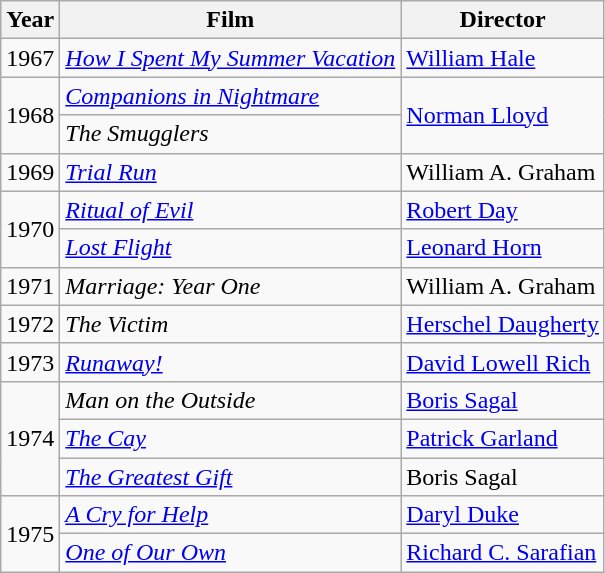<table class="wikitable">
<tr>
<th>Year</th>
<th>Film</th>
<th>Director</th>
</tr>
<tr>
<td>1967</td>
<td><em><a href='#'>How I Spent My Summer Vacation</a></em></td>
<td><a href='#'>William Hale</a></td>
</tr>
<tr>
<td rowspan=2>1968</td>
<td><em><a href='#'>Companions in Nightmare</a></em></td>
<td rowspan=2><a href='#'>Norman Lloyd</a></td>
</tr>
<tr>
<td><em>The Smugglers</em></td>
</tr>
<tr>
<td>1969</td>
<td><em><a href='#'>Trial Run</a></em></td>
<td>William A. Graham</td>
</tr>
<tr>
<td rowspan=2>1970</td>
<td><em><a href='#'>Ritual of Evil</a></em></td>
<td><a href='#'>Robert Day</a></td>
</tr>
<tr>
<td><em><a href='#'>Lost Flight</a></em></td>
<td><a href='#'>Leonard Horn</a></td>
</tr>
<tr>
<td>1971</td>
<td><em>Marriage: Year One</em></td>
<td>William A. Graham</td>
</tr>
<tr>
<td>1972</td>
<td><em>The Victim</em></td>
<td><a href='#'>Herschel Daugherty</a></td>
</tr>
<tr>
<td>1973</td>
<td><em><a href='#'>Runaway!</a></em></td>
<td><a href='#'>David Lowell Rich</a></td>
</tr>
<tr>
<td rowspan=3>1974</td>
<td><em>Man on the Outside</em></td>
<td><a href='#'>Boris Sagal</a></td>
</tr>
<tr>
<td><em><a href='#'>The Cay</a></em></td>
<td><a href='#'>Patrick Garland</a></td>
</tr>
<tr>
<td><em><a href='#'>The Greatest Gift</a></em></td>
<td>Boris Sagal</td>
</tr>
<tr>
<td rowspan=2>1975</td>
<td><em><a href='#'>A Cry for Help</a></em></td>
<td><a href='#'>Daryl Duke</a></td>
</tr>
<tr>
<td><em><a href='#'>One of Our Own</a></em></td>
<td><a href='#'>Richard C. Sarafian</a></td>
</tr>
</table>
